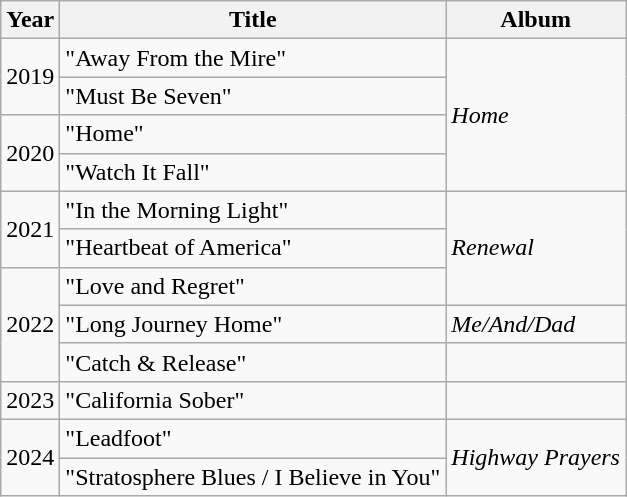<table class="wikitable">
<tr>
<th>Year</th>
<th>Title</th>
<th>Album</th>
</tr>
<tr>
<td rowspan=2>2019</td>
<td>"Away From the Mire"</td>
<td rowspan=4><em>Home</em></td>
</tr>
<tr>
<td>"Must Be Seven"</td>
</tr>
<tr>
<td rowspan=2>2020</td>
<td>"Home"</td>
</tr>
<tr>
<td>"Watch It Fall"</td>
</tr>
<tr>
<td rowspan=2>2021</td>
<td>"In the Morning Light"</td>
<td rowspan=3><em>Renewal</em></td>
</tr>
<tr>
<td>"Heartbeat of America"</td>
</tr>
<tr>
<td rowspan=3>2022</td>
<td>"Love and Regret"</td>
</tr>
<tr>
<td>"Long Journey Home"<br></td>
<td><em>Me/And/Dad</em></td>
</tr>
<tr>
<td>"Catch & Release"</td>
<td></td>
</tr>
<tr>
<td>2023</td>
<td>"California Sober" <br> </td>
<td></td>
</tr>
<tr>
<td rowspan="2">2024</td>
<td>"Leadfoot"</td>
<td rowspan="2"><em>Highway Prayers</em></td>
</tr>
<tr>
<td>"Stratosphere Blues / I Believe in You"</td>
</tr>
</table>
